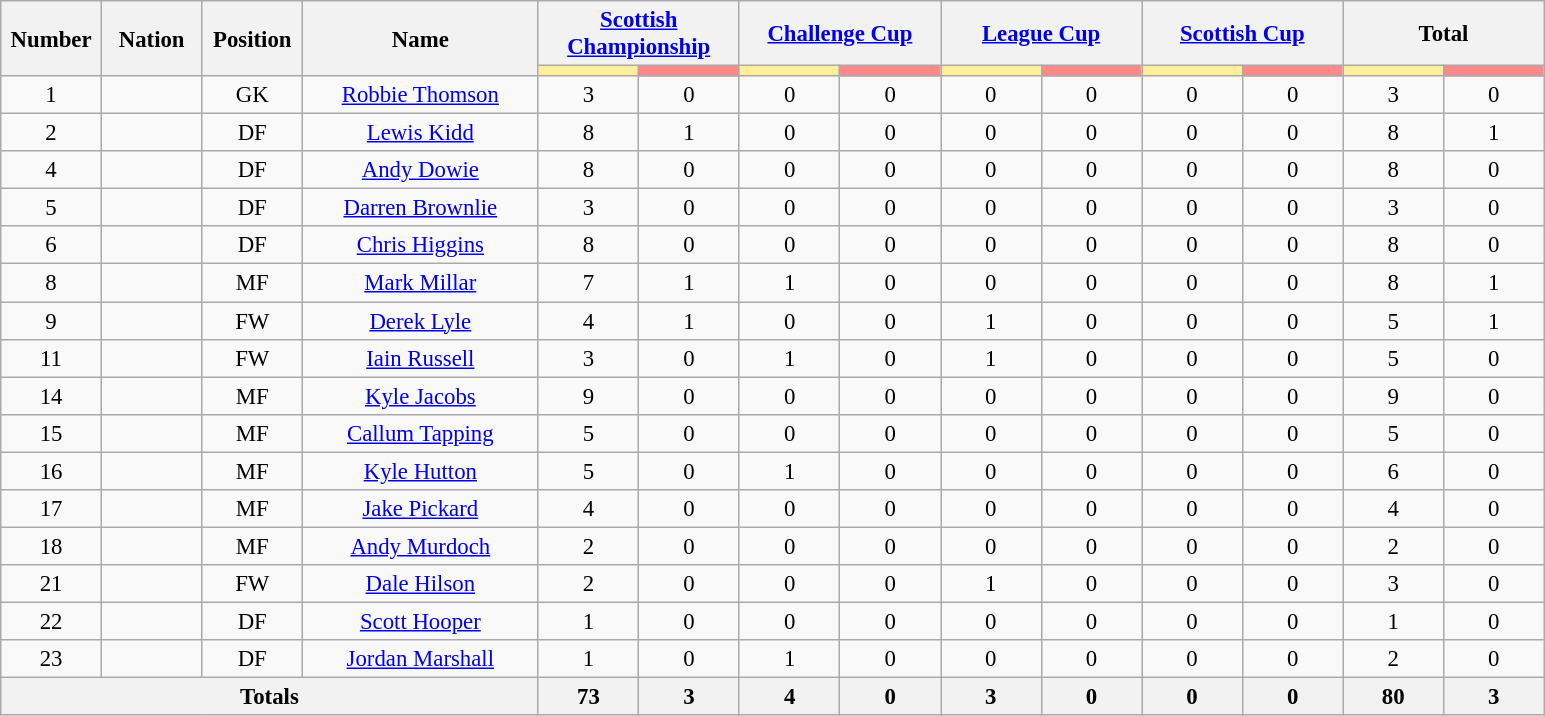<table class="wikitable" style="font-size: 95%; text-align: center;">
<tr>
<th rowspan=2 width=60>Number</th>
<th rowspan=2 width=60>Nation</th>
<th rowspan=2 width=60>Position</th>
<th rowspan=2 width=150>Name</th>
<th colspan=2><a href='#'>Scottish Championship</a></th>
<th colspan=2><a href='#'>Challenge Cup</a></th>
<th colspan=2><a href='#'>League Cup</a></th>
<th colspan=2><a href='#'>Scottish Cup</a></th>
<th colspan=2>Total</th>
</tr>
<tr>
<th style="width:60px; background:#fe9;"></th>
<th style="width:60px; background:#ff8888;"></th>
<th style="width:60px; background:#fe9;"></th>
<th style="width:60px; background:#ff8888;"></th>
<th style="width:60px; background:#fe9;"></th>
<th style="width:60px; background:#ff8888;"></th>
<th style="width:60px; background:#fe9;"></th>
<th style="width:60px; background:#ff8888;"></th>
<th style="width:60px; background:#fe9;"></th>
<th style="width:60px; background:#ff8888;"></th>
</tr>
<tr>
<td>1</td>
<td></td>
<td>GK</td>
<td><a href='#'>Robbie Thomson</a></td>
<td>3</td>
<td>0</td>
<td>0</td>
<td>0</td>
<td>0</td>
<td>0</td>
<td>0</td>
<td>0</td>
<td>3</td>
<td>0</td>
</tr>
<tr>
<td>2</td>
<td></td>
<td>DF</td>
<td><a href='#'>Lewis Kidd</a></td>
<td>8</td>
<td>1</td>
<td>0</td>
<td>0</td>
<td>0</td>
<td>0</td>
<td>0</td>
<td>0</td>
<td>8</td>
<td>1</td>
</tr>
<tr>
<td>4</td>
<td></td>
<td>DF</td>
<td><a href='#'>Andy Dowie</a></td>
<td>8</td>
<td>0</td>
<td>0</td>
<td>0</td>
<td>0</td>
<td>0</td>
<td>0</td>
<td>0</td>
<td>8</td>
<td>0</td>
</tr>
<tr>
<td>5</td>
<td></td>
<td>DF</td>
<td><a href='#'>Darren Brownlie</a></td>
<td>3</td>
<td>0</td>
<td>0</td>
<td>0</td>
<td>0</td>
<td>0</td>
<td>0</td>
<td>0</td>
<td>3</td>
<td>0</td>
</tr>
<tr>
<td>6</td>
<td></td>
<td>DF</td>
<td><a href='#'>Chris Higgins</a></td>
<td>8</td>
<td>0</td>
<td>0</td>
<td>0</td>
<td>0</td>
<td>0</td>
<td>0</td>
<td>0</td>
<td>8</td>
<td>0</td>
</tr>
<tr>
<td>8</td>
<td></td>
<td>MF</td>
<td><a href='#'>Mark Millar</a></td>
<td>7</td>
<td>1</td>
<td>1</td>
<td>0</td>
<td>0</td>
<td>0</td>
<td>0</td>
<td>0</td>
<td>8</td>
<td>1</td>
</tr>
<tr>
<td>9</td>
<td></td>
<td>FW</td>
<td><a href='#'>Derek Lyle</a></td>
<td>4</td>
<td>1</td>
<td>0</td>
<td>0</td>
<td>1</td>
<td>0</td>
<td>0</td>
<td>0</td>
<td>5</td>
<td>1</td>
</tr>
<tr>
<td>11</td>
<td></td>
<td>FW</td>
<td><a href='#'>Iain Russell</a></td>
<td>3</td>
<td>0</td>
<td>1</td>
<td>0</td>
<td>1</td>
<td>0</td>
<td>0</td>
<td>0</td>
<td>5</td>
<td>0</td>
</tr>
<tr>
<td>14</td>
<td></td>
<td>MF</td>
<td><a href='#'>Kyle Jacobs</a></td>
<td>9</td>
<td>0</td>
<td>0</td>
<td>0</td>
<td>0</td>
<td>0</td>
<td>0</td>
<td>0</td>
<td>9</td>
<td>0</td>
</tr>
<tr>
<td>15</td>
<td></td>
<td>MF</td>
<td><a href='#'>Callum Tapping</a></td>
<td>5</td>
<td>0</td>
<td>0</td>
<td>0</td>
<td>0</td>
<td>0</td>
<td>0</td>
<td>0</td>
<td>5</td>
<td>0</td>
</tr>
<tr>
<td>16</td>
<td></td>
<td>MF</td>
<td><a href='#'>Kyle Hutton</a></td>
<td>5</td>
<td>0</td>
<td>1</td>
<td>0</td>
<td>0</td>
<td>0</td>
<td>0</td>
<td>0</td>
<td>6</td>
<td>0</td>
</tr>
<tr>
<td>17</td>
<td></td>
<td>MF</td>
<td><a href='#'>Jake Pickard</a></td>
<td>4</td>
<td>0</td>
<td>0</td>
<td>0</td>
<td>0</td>
<td>0</td>
<td>0</td>
<td>0</td>
<td>4</td>
<td>0</td>
</tr>
<tr>
<td>18</td>
<td></td>
<td>MF</td>
<td><a href='#'>Andy Murdoch</a></td>
<td>2</td>
<td>0</td>
<td>0</td>
<td>0</td>
<td>0</td>
<td>0</td>
<td>0</td>
<td>0</td>
<td>2</td>
<td>0</td>
</tr>
<tr>
<td>21</td>
<td></td>
<td>FW</td>
<td><a href='#'>Dale Hilson</a></td>
<td>2</td>
<td>0</td>
<td>0</td>
<td>0</td>
<td>1</td>
<td>0</td>
<td>0</td>
<td>0</td>
<td>3</td>
<td>0</td>
</tr>
<tr>
<td>22</td>
<td></td>
<td>DF</td>
<td><a href='#'>Scott Hooper</a></td>
<td>1</td>
<td>0</td>
<td>0</td>
<td>0</td>
<td>0</td>
<td>0</td>
<td>0</td>
<td>0</td>
<td>1</td>
<td>0</td>
</tr>
<tr>
<td>23</td>
<td></td>
<td>DF</td>
<td><a href='#'>Jordan Marshall</a></td>
<td>1</td>
<td>0</td>
<td>1</td>
<td>0</td>
<td>0</td>
<td>0</td>
<td>0</td>
<td>0</td>
<td>2</td>
<td>0</td>
</tr>
<tr>
<th colspan=4>Totals</th>
<th>73</th>
<th>3</th>
<th>4</th>
<th>0</th>
<th>3</th>
<th>0</th>
<th>0</th>
<th>0</th>
<th>80</th>
<th>3</th>
</tr>
</table>
